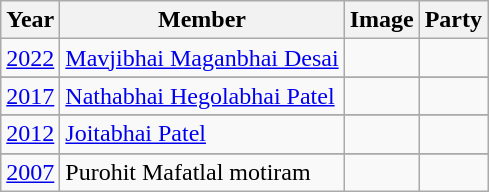<table class="wikitable sortable">
<tr>
<th>Year</th>
<th>Member</th>
<th>Image</th>
<th colspan="2">Party</th>
</tr>
<tr>
<td><a href='#'>2022</a></td>
<td><a href='#'>Mavjibhai Maganbhai Desai</a></td>
<td></td>
<td></td>
</tr>
<tr>
</tr>
<tr>
<td><a href='#'>2017</a></td>
<td><a href='#'>Nathabhai Hegolabhai Patel</a></td>
<td></td>
<td></td>
</tr>
<tr>
</tr>
<tr>
<td><a href='#'>2012</a></td>
<td><a href='#'>Joitabhai Patel</a></td>
<td></td>
<td></td>
</tr>
<tr>
</tr>
<tr>
<td><a href='#'>2007</a></td>
<td>Purohit Mafatlal motiram</td>
<td></td>
<td></td>
</tr>
</table>
